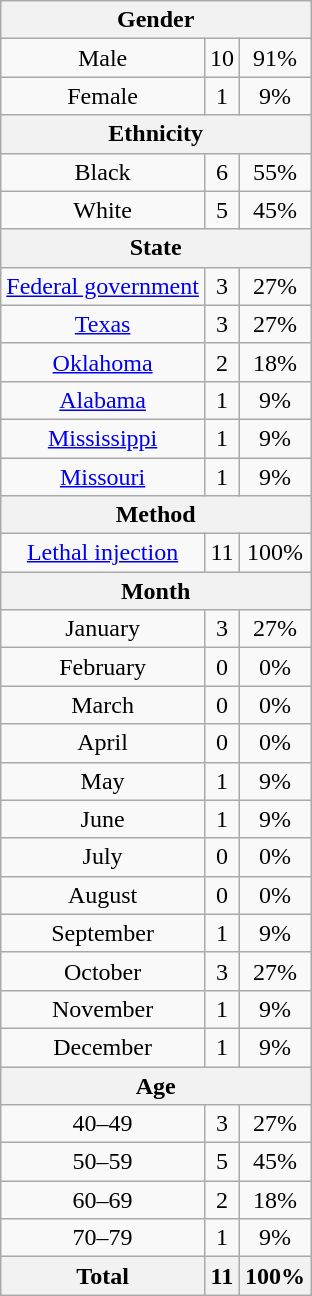<table class="wikitable" style="text-align:center;">
<tr>
<th colspan="3">Gender</th>
</tr>
<tr>
<td>Male</td>
<td>10</td>
<td>91%</td>
</tr>
<tr>
<td>Female</td>
<td>1</td>
<td>9%</td>
</tr>
<tr>
<th colspan="3">Ethnicity</th>
</tr>
<tr>
<td>Black</td>
<td>6</td>
<td>55%</td>
</tr>
<tr>
<td>White</td>
<td>5</td>
<td>45%</td>
</tr>
<tr>
<th colspan="3">State</th>
</tr>
<tr>
<td><a href='#'>Federal government</a></td>
<td>3</td>
<td>27%</td>
</tr>
<tr>
<td><a href='#'>Texas</a></td>
<td>3</td>
<td>27%</td>
</tr>
<tr>
<td><a href='#'>Oklahoma</a></td>
<td>2</td>
<td>18%</td>
</tr>
<tr>
<td><a href='#'>Alabama</a></td>
<td>1</td>
<td>9%</td>
</tr>
<tr>
<td><a href='#'>Mississippi</a></td>
<td>1</td>
<td>9%</td>
</tr>
<tr>
<td><a href='#'>Missouri</a></td>
<td>1</td>
<td>9%</td>
</tr>
<tr>
<th colspan="3">Method</th>
</tr>
<tr>
<td><a href='#'>Lethal injection</a></td>
<td>11</td>
<td>100%</td>
</tr>
<tr>
<th colspan="3">Month</th>
</tr>
<tr>
<td>January</td>
<td>3</td>
<td>27%</td>
</tr>
<tr>
<td>February</td>
<td>0</td>
<td>0%</td>
</tr>
<tr>
<td>March</td>
<td>0</td>
<td>0%</td>
</tr>
<tr>
<td>April</td>
<td>0</td>
<td>0%</td>
</tr>
<tr>
<td>May</td>
<td>1</td>
<td>9%</td>
</tr>
<tr>
<td>June</td>
<td>1</td>
<td>9%</td>
</tr>
<tr>
<td>July</td>
<td>0</td>
<td>0%</td>
</tr>
<tr>
<td>August</td>
<td>0</td>
<td>0%</td>
</tr>
<tr>
<td>September</td>
<td>1</td>
<td>9%</td>
</tr>
<tr>
<td>October</td>
<td>3</td>
<td>27%</td>
</tr>
<tr>
<td>November</td>
<td>1</td>
<td>9%</td>
</tr>
<tr>
<td>December</td>
<td>1</td>
<td>9%</td>
</tr>
<tr>
<th colspan="3">Age</th>
</tr>
<tr>
<td>40–49</td>
<td>3</td>
<td>27%</td>
</tr>
<tr>
<td>50–59</td>
<td>5</td>
<td>45%</td>
</tr>
<tr>
<td>60–69</td>
<td>2</td>
<td>18%</td>
</tr>
<tr>
<td>70–79</td>
<td>1</td>
<td>9%</td>
</tr>
<tr>
<th>Total</th>
<th>11</th>
<th>100%</th>
</tr>
</table>
